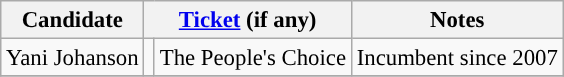<table class="wikitable" style="font-size: 95%">
<tr>
<th>Candidate</th>
<th colspan="2"><a href='#'>Ticket</a> (if any)</th>
<th>Notes</th>
</tr>
<tr>
<td>Yani Johanson</td>
<td style="background-color:"></td>
<td>The People's Choice</td>
<td>Incumbent since 2007</td>
</tr>
<tr>
</tr>
</table>
